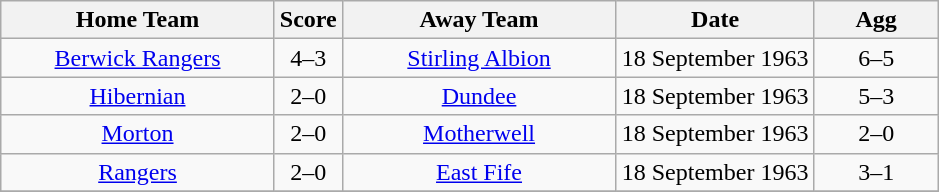<table class="wikitable" style="text-align:center;">
<tr>
<th width=175>Home Team</th>
<th width=20>Score</th>
<th width=175>Away Team</th>
<th width= 125>Date</th>
<th width= 75>Agg</th>
</tr>
<tr>
<td><a href='#'>Berwick Rangers</a></td>
<td>4–3</td>
<td><a href='#'>Stirling Albion</a></td>
<td>18 September 1963</td>
<td>6–5</td>
</tr>
<tr>
<td><a href='#'>Hibernian</a></td>
<td>2–0</td>
<td><a href='#'>Dundee</a></td>
<td>18 September 1963</td>
<td>5–3</td>
</tr>
<tr>
<td><a href='#'>Morton</a></td>
<td>2–0</td>
<td><a href='#'>Motherwell</a></td>
<td>18 September 1963</td>
<td>2–0</td>
</tr>
<tr>
<td><a href='#'>Rangers</a></td>
<td>2–0</td>
<td><a href='#'>East Fife</a></td>
<td>18 September 1963</td>
<td>3–1</td>
</tr>
<tr>
</tr>
</table>
